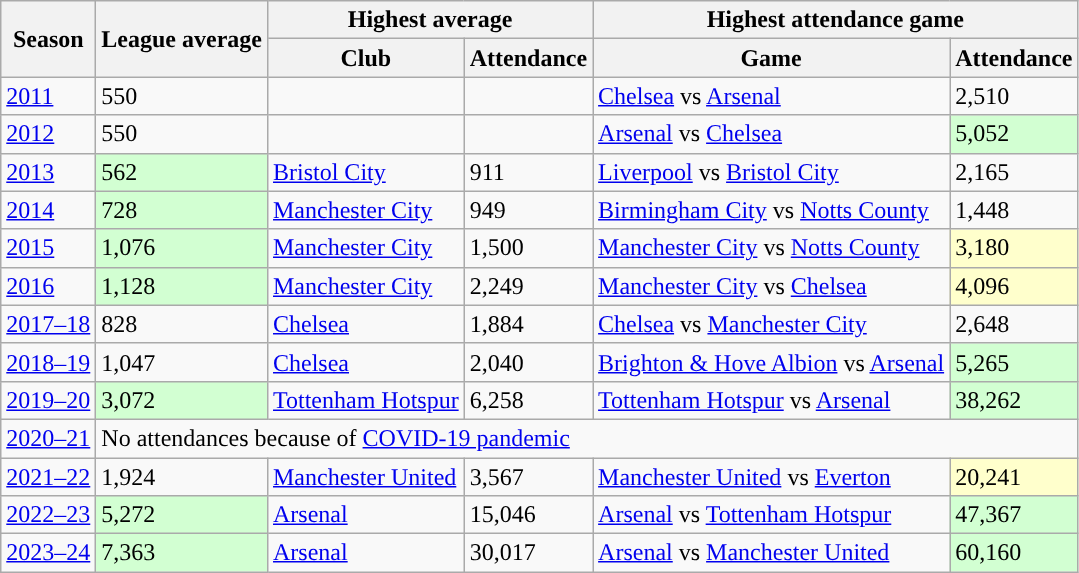<table class="wikitable sortable">
<tr>
<th rowspan="2">Season</th>
<th rowspan="2">League average</th>
<th colspan="2">Highest average</th>
<th colspan=2>Highest attendance game</th>
</tr>
<tr>
<th>Club</th>
<th>Attendance</th>
<th>Game</th>
<th>Attendance</th>
</tr>
<tr>
<td><a href='#'>2011</a></td>
<td>550</td>
<td></td>
<td></td>
<td><a href='#'>Chelsea</a> vs <a href='#'>Arsenal</a></td>
<td>2,510</td>
</tr>
<tr>
<td><a href='#'>2012</a></td>
<td>550</td>
<td></td>
<td></td>
<td><a href='#'>Arsenal</a> vs <a href='#'>Chelsea</a></td>
<td style="background:#D2FFD2;">5,052</td>
</tr>
<tr>
<td><a href='#'>2013</a></td>
<td style="background:#D2FFD2;">562</td>
<td><a href='#'>Bristol City</a></td>
<td>911</td>
<td><a href='#'>Liverpool</a> vs <a href='#'>Bristol City</a></td>
<td>2,165</td>
</tr>
<tr>
<td><a href='#'>2014</a></td>
<td style="background:#D2FFD2;">728</td>
<td><a href='#'>Manchester City</a></td>
<td>949</td>
<td><a href='#'>Birmingham City</a> vs <a href='#'>Notts County</a></td>
<td>1,448</td>
</tr>
<tr>
<td><a href='#'>2015</a></td>
<td style="background:#D2FFD2;">1,076</td>
<td><a href='#'>Manchester City</a></td>
<td>1,500</td>
<td><a href='#'>Manchester City</a> vs <a href='#'>Notts County</a></td>
<td style="background:#FFFFCC;">3,180</td>
</tr>
<tr>
<td><a href='#'>2016</a></td>
<td style="background:#D2FFD2;">1,128</td>
<td><a href='#'>Manchester City</a></td>
<td>2,249</td>
<td><a href='#'>Manchester City</a> vs <a href='#'>Chelsea</a></td>
<td style="background:#FFFFCC;">4,096</td>
</tr>
<tr>
<td><a href='#'>2017–18</a></td>
<td>828</td>
<td><a href='#'>Chelsea</a></td>
<td>1,884</td>
<td><a href='#'>Chelsea</a> vs <a href='#'>Manchester City</a></td>
<td>2,648</td>
</tr>
<tr>
<td><a href='#'>2018–19</a></td>
<td>1,047</td>
<td><a href='#'>Chelsea</a></td>
<td>2,040</td>
<td><a href='#'>Brighton & Hove Albion</a> vs <a href='#'>Arsenal</a></td>
<td style="background:#D2FFD2;">5,265</td>
</tr>
<tr>
<td><a href='#'>2019–20</a></td>
<td style="background:#D2FFD2;">3,072</td>
<td><a href='#'>Tottenham Hotspur</a></td>
<td>6,258</td>
<td><a href='#'>Tottenham Hotspur</a> vs <a href='#'>Arsenal</a></td>
<td style="background:#D2FFD2;">38,262</td>
</tr>
<tr>
<td><a href='#'>2020–21</a></td>
<td colspan=5>No attendances because of <a href='#'>COVID-19 pandemic</a></td>
</tr>
<tr>
<td><a href='#'>2021–22</a></td>
<td>1,924</td>
<td><a href='#'>Manchester United</a></td>
<td>3,567</td>
<td><a href='#'>Manchester United</a> vs <a href='#'>Everton</a></td>
<td style="background:#FFFFCC;">20,241</td>
</tr>
<tr>
<td><a href='#'>2022–23</a></td>
<td style="background:#D2FFD2;">5,272</td>
<td><a href='#'>Arsenal</a></td>
<td>15,046</td>
<td><a href='#'>Arsenal</a> vs <a href='#'>Tottenham Hotspur</a></td>
<td style="background:#D2FFD2;">47,367</td>
</tr>
<tr>
<td><a href='#'>2023–24</a></td>
<td style="background:#D2FFD2;">7,363</td>
<td><a href='#'>Arsenal</a></td>
<td>30,017</td>
<td><a href='#'>Arsenal</a> vs <a href='#'>Manchester United</a></td>
<td style="background:#D2FFD2;">60,160</td>
</tr>
</table>
